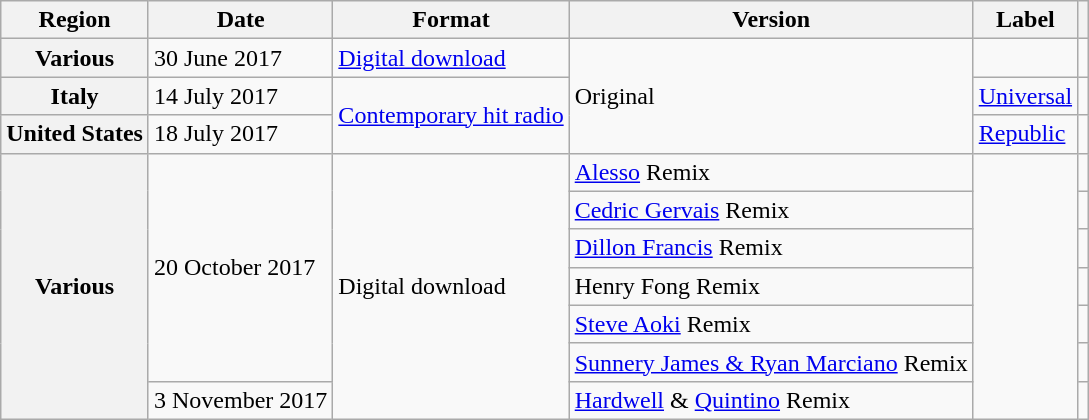<table class="wikitable plainrowheaders">
<tr>
<th scope="col">Region</th>
<th scope="col">Date</th>
<th scope="col">Format</th>
<th scope="col">Version</th>
<th scope="col">Label</th>
<th scope="col"></th>
</tr>
<tr>
<th scope="row">Various</th>
<td>30 June 2017</td>
<td><a href='#'>Digital download</a></td>
<td rowspan="3">Original</td>
<td></td>
<td></td>
</tr>
<tr>
<th scope="row">Italy</th>
<td>14 July 2017</td>
<td rowspan="2"><a href='#'>Contemporary hit radio</a></td>
<td><a href='#'>Universal</a></td>
<td></td>
</tr>
<tr>
<th scope="row">United States</th>
<td>18 July 2017</td>
<td><a href='#'>Republic</a></td>
<td></td>
</tr>
<tr>
<th scope="row" rowspan="7">Various</th>
<td rowspan="6">20 October 2017</td>
<td rowspan="7">Digital download</td>
<td><a href='#'>Alesso</a> Remix</td>
<td rowspan="7"></td>
<td></td>
</tr>
<tr>
<td><a href='#'>Cedric Gervais</a> Remix</td>
<td></td>
</tr>
<tr>
<td><a href='#'>Dillon Francis</a> Remix</td>
<td></td>
</tr>
<tr>
<td>Henry Fong Remix</td>
<td></td>
</tr>
<tr>
<td><a href='#'>Steve Aoki</a> Remix</td>
<td></td>
</tr>
<tr>
<td><a href='#'>Sunnery James & Ryan Marciano</a> Remix</td>
<td></td>
</tr>
<tr>
<td>3 November 2017</td>
<td><a href='#'>Hardwell</a> & <a href='#'>Quintino</a> Remix</td>
<td></td>
</tr>
</table>
